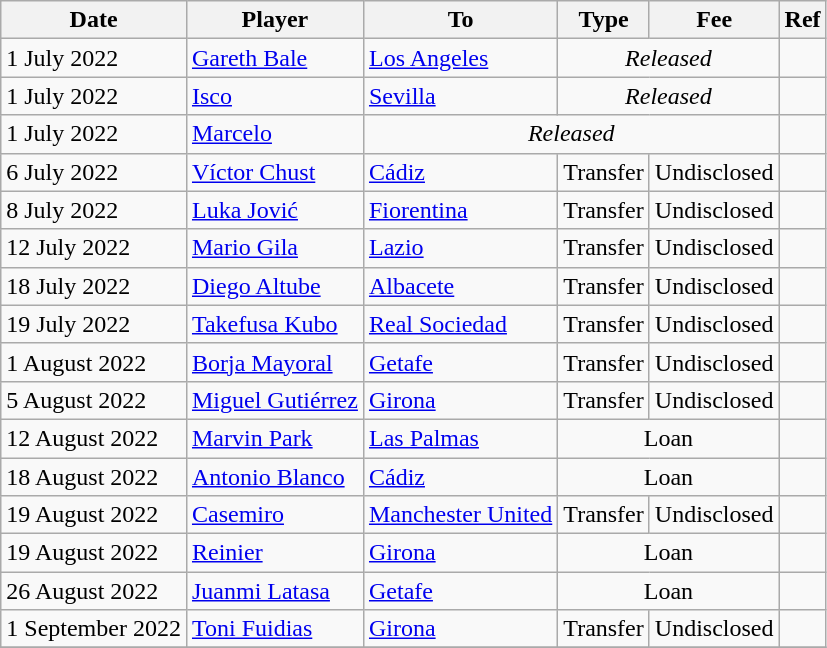<table class="wikitable">
<tr>
<th>Date</th>
<th>Player</th>
<th>To</th>
<th>Type</th>
<th>Fee</th>
<th>Ref</th>
</tr>
<tr>
<td>1 July 2022</td>
<td> <a href='#'>Gareth Bale</a></td>
<td> <a href='#'>Los Angeles</a></td>
<td colspan=2 align=center><em>Released</em></td>
<td align=center></td>
</tr>
<tr>
<td>1 July 2022</td>
<td> <a href='#'>Isco</a></td>
<td><a href='#'>Sevilla</a></td>
<td colspan=2 align=center><em>Released</em></td>
<td align=center></td>
</tr>
<tr>
<td>1 July 2022</td>
<td> <a href='#'>Marcelo</a></td>
<td colspan=3 align=center><em>Released</em></td>
<td align=center></td>
</tr>
<tr>
<td>6 July 2022</td>
<td> <a href='#'>Víctor Chust</a></td>
<td><a href='#'>Cádiz</a></td>
<td align=center>Transfer</td>
<td align=center>Undisclosed</td>
<td align=center></td>
</tr>
<tr>
<td>8 July 2022</td>
<td> <a href='#'>Luka Jović</a></td>
<td> <a href='#'>Fiorentina</a></td>
<td align=center>Transfer</td>
<td align=center>Undisclosed</td>
<td align=center></td>
</tr>
<tr>
<td>12 July 2022</td>
<td> <a href='#'>Mario Gila</a></td>
<td> <a href='#'>Lazio</a></td>
<td align=center>Transfer</td>
<td align=center>Undisclosed</td>
<td align=center></td>
</tr>
<tr>
<td>18 July 2022</td>
<td> <a href='#'>Diego Altube</a></td>
<td><a href='#'>Albacete</a></td>
<td align=center>Transfer</td>
<td align=center>Undisclosed</td>
<td align=center></td>
</tr>
<tr>
<td>19 July 2022</td>
<td> <a href='#'>Takefusa Kubo</a></td>
<td><a href='#'>Real Sociedad</a></td>
<td align=center>Transfer</td>
<td align=center>Undisclosed</td>
<td align=center></td>
</tr>
<tr>
<td>1 August 2022</td>
<td> <a href='#'>Borja Mayoral</a></td>
<td><a href='#'>Getafe</a></td>
<td align=center>Transfer</td>
<td align=center>Undisclosed</td>
<td align=center></td>
</tr>
<tr>
<td>5 August 2022</td>
<td> <a href='#'>Miguel Gutiérrez</a></td>
<td><a href='#'>Girona</a></td>
<td align=center>Transfer</td>
<td align=center>Undisclosed</td>
<td align=center></td>
</tr>
<tr>
<td>12 August 2022</td>
<td> <a href='#'>Marvin Park</a></td>
<td><a href='#'>Las Palmas</a></td>
<td colspan=2 align=center>Loan</td>
<td align=center></td>
</tr>
<tr>
<td>18 August 2022</td>
<td> <a href='#'>Antonio Blanco</a></td>
<td><a href='#'>Cádiz</a></td>
<td colspan=2 align=center>Loan</td>
<td align=center></td>
</tr>
<tr>
<td>19 August 2022</td>
<td> <a href='#'>Casemiro</a></td>
<td> <a href='#'>Manchester United</a></td>
<td align=center>Transfer</td>
<td align=center>Undisclosed</td>
<td align=center></td>
</tr>
<tr>
<td>19 August 2022</td>
<td> <a href='#'>Reinier</a></td>
<td><a href='#'>Girona</a></td>
<td colspan=2 align=center>Loan</td>
<td align=center></td>
</tr>
<tr>
<td>26 August 2022</td>
<td> <a href='#'>Juanmi Latasa</a></td>
<td><a href='#'>Getafe</a></td>
<td colspan=2 align=center>Loan</td>
<td align=center></td>
</tr>
<tr>
<td>1 September 2022</td>
<td> <a href='#'>Toni Fuidias</a></td>
<td><a href='#'>Girona</a></td>
<td align=center>Transfer</td>
<td align=center>Undisclosed</td>
<td align=center></td>
</tr>
<tr>
</tr>
</table>
